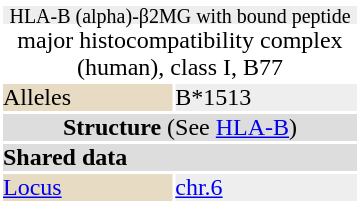<table id="drugInfoBox" style="float: right; clear: right; margin: 0 0 0.5em 1em; background: #ffffff;" class="toccolours" border=0 cellpadding=0 align="right" width="240px">
<tr align="center">
<td colspan="3"></td>
</tr>
<tr style="text-align: center; line-height: 0.75;background:#eeeeee">
<td colspan="3" color="white"><small>HLA-B (alpha)-β2MG with bound peptide</small></td>
</tr>
<tr>
<td align="center" colspan="3"><div>major histocompatibility complex (human), class I, B77</div></td>
</tr>
<tr>
<td bgcolor="#e7dcc3">Alleles</td>
<td colspan = 2  bgcolor="#eeeeee">B*1513</td>
</tr>
<tr align="center">
<td colspan="3" bgcolor="#dddddd"><strong>Structure</strong> (See <a href='#'>HLA-B</a>)</td>
</tr>
<tr>
<td colspan="2" bgcolor="#dddddd"><strong>Shared data</strong></td>
</tr>
<tr>
<td bgcolor="#e7dcc3"><a href='#'>Locus</a></td>
<td bgcolor="#eeeeee"><a href='#'>chr.6</a> <em></em></td>
</tr>
</table>
